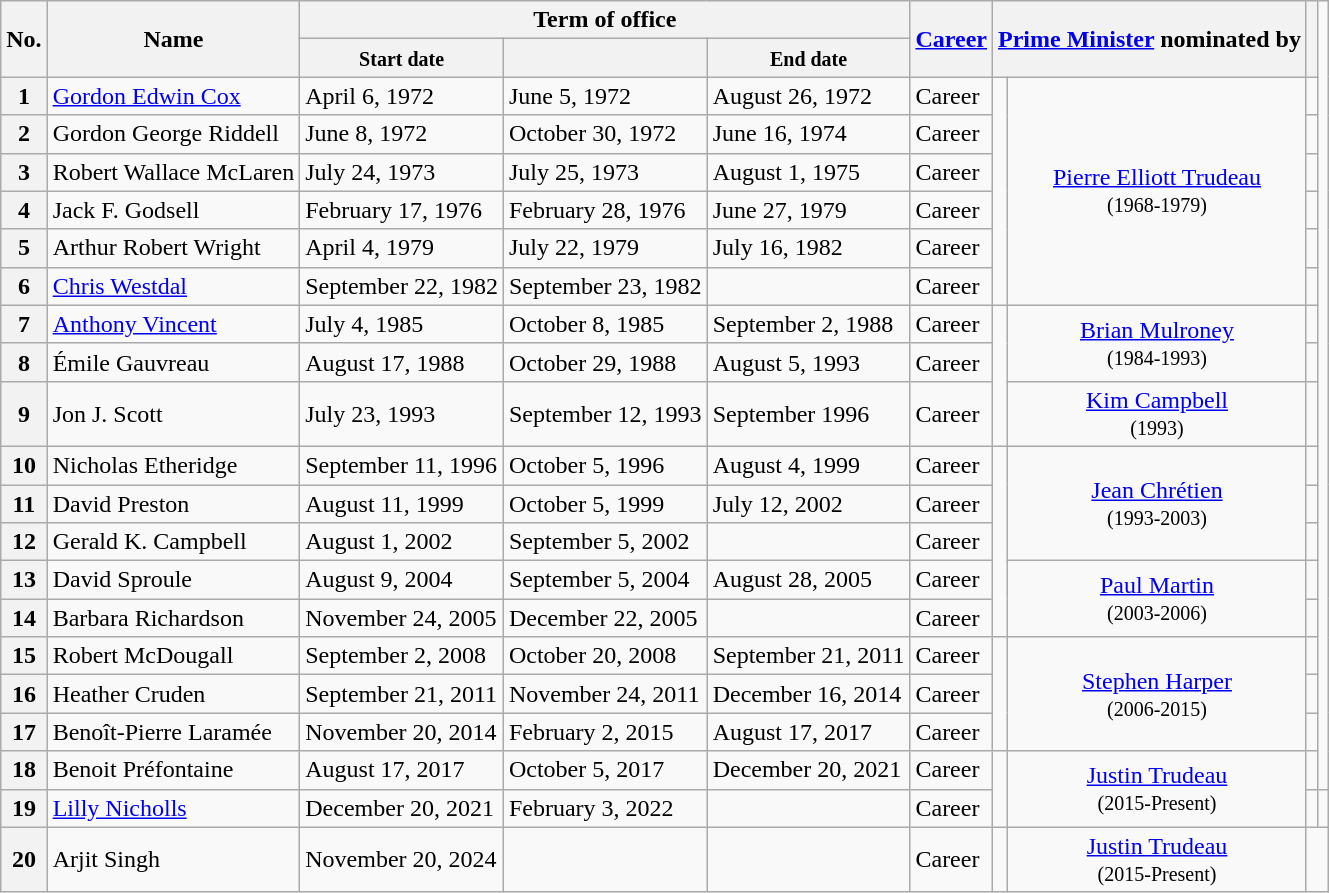<table class="wikitable">
<tr>
<th rowspan="2">No.</th>
<th rowspan="2">Name</th>
<th colspan="3">Term of office</th>
<th rowspan="2"><a href='#'>Career</a></th>
<th rowspan="2"; colspan="2"><a href='#'>Prime Minister</a> nominated by</th>
<th rowspan="2"></th>
</tr>
<tr>
<th><small>Start date</small></th>
<th><small><a href='#'></a></small></th>
<th><small>End date</small></th>
</tr>
<tr>
<th>1</th>
<td><a href='#'>Gordon Edwin Cox</a></td>
<td>April 6, 1972</td>
<td>June 5, 1972</td>
<td>August 26, 1972</td>
<td>Career</td>
<td rowspan="6" ></td>
<td rowspan="6" style=text-align:center><a href='#'>Pierre Elliott Trudeau</a><br><small>(1968-1979)</small></td>
<td></td>
</tr>
<tr>
<th>2</th>
<td>Gordon George Riddell</td>
<td>June 8, 1972</td>
<td>October 30, 1972</td>
<td>June 16, 1974</td>
<td>Career</td>
<td></td>
</tr>
<tr>
<th>3</th>
<td>Robert Wallace McLaren</td>
<td>July 24, 1973</td>
<td>July 25, 1973</td>
<td>August 1, 1975</td>
<td>Career</td>
<td></td>
</tr>
<tr>
<th>4</th>
<td>Jack F. Godsell</td>
<td>February 17, 1976</td>
<td>February 28, 1976</td>
<td>June 27, 1979</td>
<td>Career</td>
<td></td>
</tr>
<tr>
<th>5</th>
<td>Arthur Robert Wright</td>
<td>April 4, 1979</td>
<td>July 22, 1979</td>
<td>July 16, 1982</td>
<td>Career</td>
<td></td>
</tr>
<tr>
<th>6</th>
<td><a href='#'>Chris Westdal</a></td>
<td>September 22, 1982</td>
<td>September 23, 1982</td>
<td></td>
<td>Career</td>
<td></td>
</tr>
<tr>
<th>7</th>
<td><a href='#'>Anthony Vincent</a></td>
<td>July 4, 1985</td>
<td>October 8, 1985</td>
<td>September 2, 1988</td>
<td>Career</td>
<td rowspan="3"></td>
<td rowspan="2"style=text-align:center><a href='#'>Brian Mulroney</a><br><small>(1984-1993)</small></td>
<td></td>
</tr>
<tr>
<th>8</th>
<td>Émile Gauvreau</td>
<td>August 17, 1988</td>
<td>October 29, 1988</td>
<td>August 5, 1993</td>
<td>Career</td>
<td></td>
</tr>
<tr>
<th>9</th>
<td>Jon J. Scott</td>
<td>July 23, 1993</td>
<td>September 12, 1993</td>
<td>September 1996</td>
<td>Career</td>
<td style=text-align:center><a href='#'>Kim Campbell</a><br><small>(1993)</small></td>
<td></td>
</tr>
<tr>
<th>10</th>
<td>Nicholas Etheridge</td>
<td>September 11, 1996</td>
<td>October 5, 1996</td>
<td>August 4, 1999</td>
<td>Career</td>
<td rowspan="5"></td>
<td rowspan="3"style=text-align:center><a href='#'>Jean Chrétien</a><br><small>(1993-2003)</small></td>
<td></td>
</tr>
<tr>
<th>11</th>
<td>David Preston</td>
<td>August 11, 1999</td>
<td>October 5, 1999</td>
<td>July 12, 2002</td>
<td>Career</td>
<td></td>
</tr>
<tr>
<th>12</th>
<td>Gerald K. Campbell</td>
<td>August 1, 2002</td>
<td>September 5, 2002</td>
<td></td>
<td>Career</td>
<td></td>
</tr>
<tr>
<th>13</th>
<td>David Sproule</td>
<td>August 9, 2004</td>
<td>September 5, 2004</td>
<td>August 28, 2005</td>
<td>Career</td>
<td rowspan="2"style=text-align:center><a href='#'>Paul Martin</a><br><small>(2003-2006)</small></td>
<td></td>
</tr>
<tr>
<th>14</th>
<td>Barbara Richardson</td>
<td>November 24, 2005</td>
<td>December 22, 2005</td>
<td></td>
<td>Career</td>
<td></td>
</tr>
<tr>
<th>15</th>
<td>Robert McDougall</td>
<td>September 2, 2008</td>
<td>October 20, 2008</td>
<td>September 21, 2011</td>
<td>Career</td>
<td rowspan="3"></td>
<td rowspan="3"style=text-align:center><a href='#'>Stephen Harper</a><br><small>(2006-2015)</small></td>
<td></td>
</tr>
<tr>
<th>16</th>
<td>Heather Cruden</td>
<td>September 21, 2011</td>
<td>November 24, 2011</td>
<td>December 16, 2014</td>
<td>Career</td>
<td></td>
</tr>
<tr>
<th>17</th>
<td>Benoît-Pierre Laramée</td>
<td>November 20, 2014</td>
<td>February 2, 2015</td>
<td>August 17, 2017</td>
<td>Career</td>
<td></td>
</tr>
<tr>
<th>18</th>
<td>Benoit Préfontaine</td>
<td>August 17, 2017</td>
<td>October 5, 2017</td>
<td>December 20, 2021</td>
<td>Career</td>
<td rowspan="2"></td>
<td rowspan="2"style=text-align:center><a href='#'>Justin Trudeau</a><br><small>(2015-Present)</small></td>
<td></td>
</tr>
<tr>
<th>19</th>
<td><a href='#'>Lilly Nicholls</a></td>
<td>December 20, 2021</td>
<td>February 3, 2022</td>
<td></td>
<td>Career</td>
<td></td>
<td></td>
</tr>
<tr>
<th>20</th>
<td>Arjit Singh</td>
<td>November 20, 2024</td>
<td></td>
<td></td>
<td>Career</td>
<td rowspan="2"></td>
<td rowspan="2"style=text-align:center><a href='#'>Justin Trudeau</a><br><small>(2015-Present)</small></td>
</tr>
</table>
